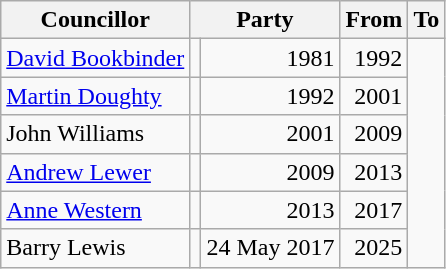<table class=wikitable>
<tr>
<th>Councillor</th>
<th colspan=2>Party</th>
<th>From</th>
<th>To</th>
</tr>
<tr>
<td><a href='#'>David Bookbinder</a></td>
<td></td>
<td align=right>1981</td>
<td align=right>1992</td>
</tr>
<tr>
<td><a href='#'>Martin Doughty</a></td>
<td></td>
<td align=right>1992</td>
<td align=right>2001</td>
</tr>
<tr>
<td>John Williams</td>
<td></td>
<td align=right>2001</td>
<td align=right>2009</td>
</tr>
<tr>
<td><a href='#'>Andrew Lewer</a></td>
<td></td>
<td align=right>2009</td>
<td align=right>2013</td>
</tr>
<tr>
<td><a href='#'>Anne Western</a></td>
<td></td>
<td align=right>2013</td>
<td align=right>2017</td>
</tr>
<tr>
<td>Barry Lewis</td>
<td></td>
<td align=right>24 May 2017</td>
<td align=right>2025</td>
</tr>
</table>
